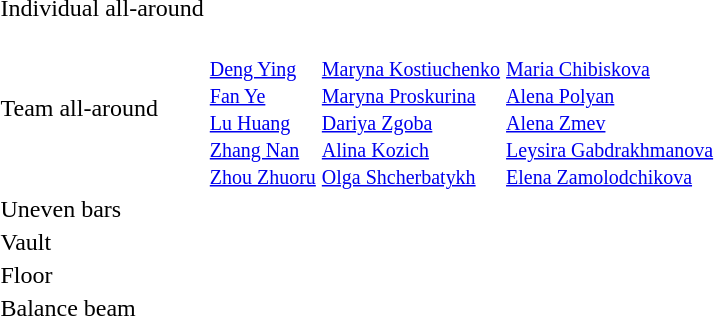<table>
<tr>
<td>Individual all-around</td>
<td></td>
<td></td>
<td></td>
</tr>
<tr>
<td>Team all-around</td>
<td><br><small><a href='#'>Deng Ying</a><br><a href='#'>Fan Ye</a><br><a href='#'>Lu Huang</a><br><a href='#'>Zhang Nan</a><br><a href='#'>Zhou Zhuoru</a></small></td>
<td><br><small><a href='#'>Maryna Kostiuchenko</a><br><a href='#'>Maryna Proskurina</a><br><a href='#'>Dariya Zgoba</a><br><a href='#'>Alina Kozich</a><br><a href='#'>Olga Shcherbatykh</a></small></td>
<td><br><small><a href='#'>Maria Chibiskova</a><br><a href='#'>Alena Polyan</a><br><a href='#'>Alena Zmev</a><br><a href='#'>Leysira Gabdrakhmanova</a><br><a href='#'>Elena Zamolodchikova</a></small></td>
</tr>
<tr>
<td>Uneven bars</td>
<td></td>
<td></td>
<td></td>
</tr>
<tr>
<td>Vault</td>
<td></td>
<td></td>
<td></td>
</tr>
<tr>
<td>Floor</td>
<td></td>
<td></td>
<td></td>
</tr>
<tr>
<td>Balance beam</td>
<td></td>
<td></td>
<td></td>
</tr>
</table>
